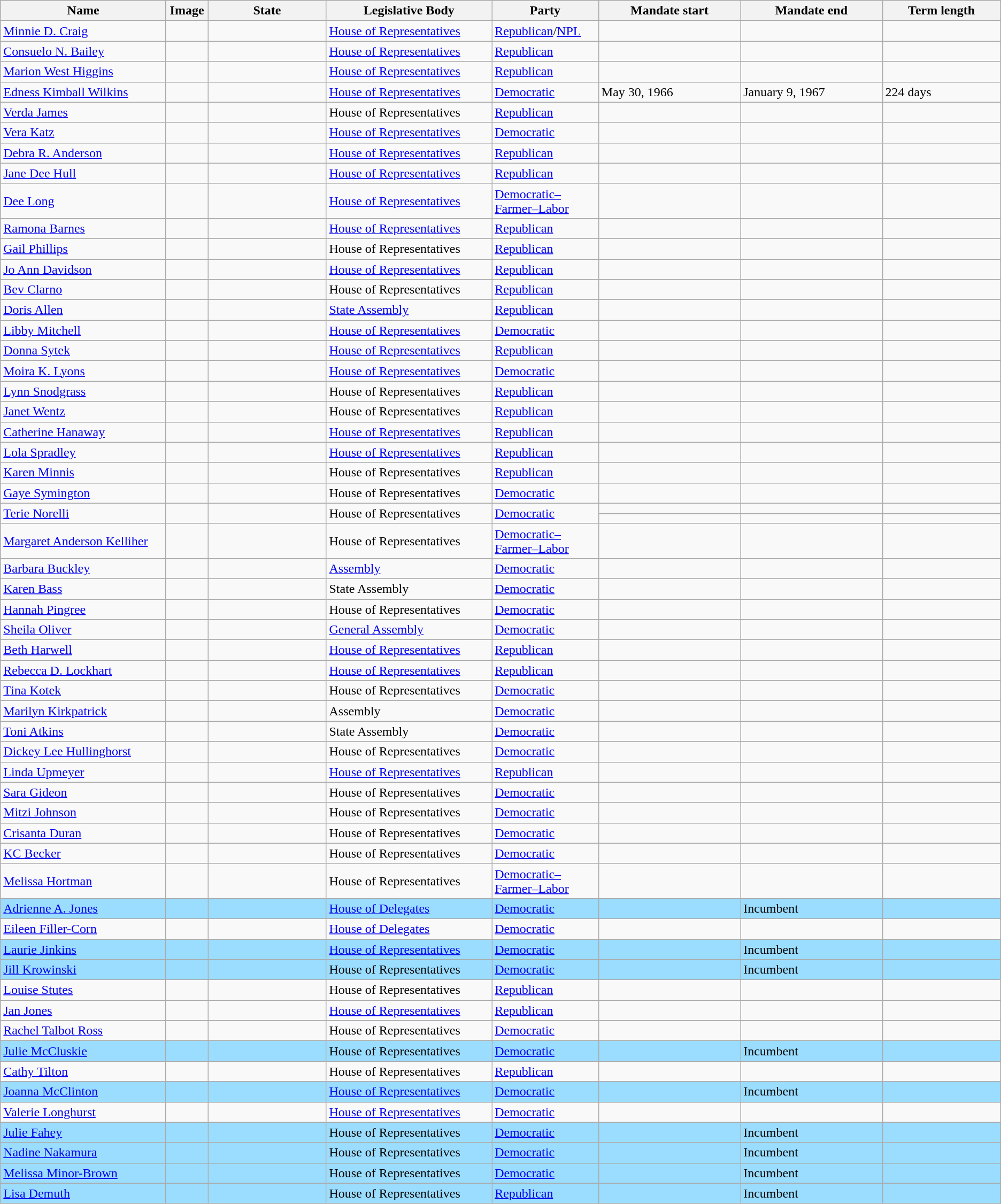<table class="wikitable sortable">
<tr>
<th width="14%">Name</th>
<th width="1%">Image</th>
<th width="10%">State</th>
<th width="14%">Legislative Body</th>
<th width="8%">Party</th>
<th width="12%">Mandate start</th>
<th width="12%">Mandate end</th>
<th width="10%">Term length</th>
</tr>
<tr>
<td><a href='#'>Minnie D. Craig</a></td>
<td></td>
<td></td>
<td><a href='#'>House of Representatives</a></td>
<td><a href='#'>Republican</a>/<a href='#'>NPL</a></td>
<td></td>
<td></td>
<td></td>
</tr>
<tr>
<td><a href='#'>Consuelo N. Bailey</a></td>
<td></td>
<td></td>
<td><a href='#'>House of Representatives</a></td>
<td><a href='#'>Republican</a></td>
<td></td>
<td></td>
<td></td>
</tr>
<tr>
<td><a href='#'>Marion West Higgins</a></td>
<td></td>
<td></td>
<td><a href='#'>House of Representatives</a></td>
<td><a href='#'>Republican</a></td>
<td></td>
<td></td>
<td></td>
</tr>
<tr>
<td><a href='#'>Edness Kimball Wilkins</a></td>
<td></td>
<td></td>
<td><a href='#'>House of Representatives</a></td>
<td><a href='#'>Democratic</a></td>
<td>May 30, 1966</td>
<td>January 9, 1967</td>
<td>224 days</td>
</tr>
<tr>
<td><a href='#'>Verda James</a></td>
<td></td>
<td></td>
<td>House of Representatives</td>
<td><a href='#'>Republican</a></td>
<td></td>
<td></td>
<td></td>
</tr>
<tr>
<td><a href='#'>Vera Katz</a></td>
<td></td>
<td></td>
<td><a href='#'>House of Representatives</a></td>
<td><a href='#'>Democratic</a></td>
<td></td>
<td></td>
<td></td>
</tr>
<tr>
<td><a href='#'>Debra R. Anderson</a></td>
<td></td>
<td></td>
<td><a href='#'>House of Representatives</a></td>
<td><a href='#'>Republican</a></td>
<td></td>
<td></td>
<td></td>
</tr>
<tr>
<td><a href='#'>Jane Dee Hull</a></td>
<td></td>
<td></td>
<td><a href='#'>House of Representatives</a></td>
<td><a href='#'>Republican</a></td>
<td></td>
<td></td>
<td></td>
</tr>
<tr>
<td><a href='#'>Dee Long</a></td>
<td></td>
<td></td>
<td><a href='#'>House of Representatives</a></td>
<td><a href='#'>Democratic–Farmer–Labor</a></td>
<td></td>
<td></td>
<td></td>
</tr>
<tr>
<td><a href='#'>Ramona Barnes</a></td>
<td></td>
<td></td>
<td><a href='#'>House of Representatives</a></td>
<td><a href='#'>Republican</a></td>
<td></td>
<td></td>
<td></td>
</tr>
<tr>
<td><a href='#'>Gail Phillips</a></td>
<td></td>
<td></td>
<td>House of Representatives</td>
<td><a href='#'>Republican</a></td>
<td></td>
<td></td>
<td></td>
</tr>
<tr>
<td><a href='#'>Jo Ann Davidson</a></td>
<td></td>
<td></td>
<td><a href='#'>House of Representatives</a></td>
<td><a href='#'>Republican</a></td>
<td></td>
<td></td>
<td></td>
</tr>
<tr>
<td><a href='#'>Bev Clarno</a></td>
<td></td>
<td></td>
<td>House of Representatives</td>
<td><a href='#'>Republican</a></td>
<td></td>
<td></td>
<td></td>
</tr>
<tr>
<td><a href='#'>Doris Allen</a></td>
<td></td>
<td></td>
<td><a href='#'>State Assembly</a></td>
<td><a href='#'>Republican</a></td>
<td></td>
<td></td>
<td></td>
</tr>
<tr>
<td><a href='#'>Libby Mitchell</a></td>
<td></td>
<td></td>
<td><a href='#'>House of Representatives</a></td>
<td><a href='#'>Democratic</a></td>
<td></td>
<td></td>
<td></td>
</tr>
<tr>
<td><a href='#'>Donna Sytek</a></td>
<td></td>
<td></td>
<td><a href='#'>House of Representatives</a></td>
<td><a href='#'>Republican</a></td>
<td></td>
<td></td>
<td></td>
</tr>
<tr>
<td><a href='#'>Moira K. Lyons</a></td>
<td></td>
<td></td>
<td><a href='#'>House of Representatives</a></td>
<td><a href='#'>Democratic</a></td>
<td></td>
<td></td>
<td></td>
</tr>
<tr>
<td><a href='#'>Lynn Snodgrass</a></td>
<td></td>
<td></td>
<td>House of Representatives</td>
<td><a href='#'>Republican</a></td>
<td></td>
<td></td>
<td></td>
</tr>
<tr>
<td><a href='#'>Janet Wentz</a></td>
<td></td>
<td></td>
<td>House of Representatives</td>
<td><a href='#'>Republican</a></td>
<td></td>
<td></td>
<td></td>
</tr>
<tr>
<td><a href='#'>Catherine Hanaway</a></td>
<td></td>
<td></td>
<td><a href='#'>House of Representatives</a></td>
<td><a href='#'>Republican</a></td>
<td></td>
<td></td>
<td></td>
</tr>
<tr>
<td><a href='#'>Lola Spradley</a></td>
<td></td>
<td></td>
<td><a href='#'>House of Representatives</a></td>
<td><a href='#'>Republican</a></td>
<td></td>
<td></td>
<td></td>
</tr>
<tr>
<td><a href='#'>Karen Minnis</a></td>
<td></td>
<td></td>
<td>House of Representatives</td>
<td><a href='#'>Republican</a></td>
<td></td>
<td></td>
<td></td>
</tr>
<tr>
<td><a href='#'>Gaye Symington</a></td>
<td></td>
<td></td>
<td>House of Representatives</td>
<td><a href='#'>Democratic</a></td>
<td></td>
<td></td>
<td></td>
</tr>
<tr>
<td rowspan=2><a href='#'>Terie Norelli</a></td>
<td rowspan=2></td>
<td rowspan=2></td>
<td rowspan=2>House of Representatives</td>
<td rowspan=2 ><a href='#'>Democratic</a></td>
<td></td>
<td></td>
<td></td>
</tr>
<tr>
<td></td>
<td></td>
<td></td>
</tr>
<tr>
<td><a href='#'>Margaret Anderson Kelliher</a></td>
<td></td>
<td></td>
<td>House of Representatives</td>
<td><a href='#'>Democratic–Farmer–Labor</a></td>
<td></td>
<td></td>
<td></td>
</tr>
<tr>
<td><a href='#'>Barbara Buckley</a></td>
<td></td>
<td></td>
<td><a href='#'>Assembly</a></td>
<td><a href='#'>Democratic</a></td>
<td></td>
<td></td>
<td></td>
</tr>
<tr>
<td><a href='#'>Karen Bass</a></td>
<td></td>
<td></td>
<td>State Assembly</td>
<td><a href='#'>Democratic</a></td>
<td></td>
<td></td>
<td></td>
</tr>
<tr>
<td><a href='#'>Hannah Pingree</a></td>
<td></td>
<td></td>
<td>House of Representatives</td>
<td><a href='#'>Democratic</a></td>
<td></td>
<td></td>
<td></td>
</tr>
<tr>
<td><a href='#'>Sheila Oliver</a></td>
<td></td>
<td></td>
<td><a href='#'>General Assembly</a></td>
<td><a href='#'>Democratic</a></td>
<td></td>
<td></td>
<td></td>
</tr>
<tr>
<td><a href='#'>Beth Harwell</a></td>
<td></td>
<td></td>
<td><a href='#'>House of Representatives</a></td>
<td><a href='#'>Republican</a></td>
<td></td>
<td></td>
<td></td>
</tr>
<tr>
<td><a href='#'>Rebecca D. Lockhart</a></td>
<td></td>
<td></td>
<td><a href='#'>House of Representatives</a></td>
<td><a href='#'>Republican</a></td>
<td></td>
<td></td>
<td></td>
</tr>
<tr>
<td><a href='#'>Tina Kotek</a></td>
<td></td>
<td></td>
<td>House of Representatives</td>
<td><a href='#'>Democratic</a></td>
<td></td>
<td></td>
<td></td>
</tr>
<tr>
<td><a href='#'>Marilyn Kirkpatrick</a></td>
<td></td>
<td></td>
<td>Assembly</td>
<td><a href='#'>Democratic</a></td>
<td></td>
<td></td>
<td></td>
</tr>
<tr>
<td><a href='#'>Toni Atkins</a></td>
<td></td>
<td></td>
<td>State Assembly</td>
<td><a href='#'>Democratic</a></td>
<td></td>
<td></td>
<td></td>
</tr>
<tr>
<td><a href='#'>Dickey Lee Hullinghorst</a></td>
<td></td>
<td></td>
<td>House of Representatives</td>
<td><a href='#'>Democratic</a></td>
<td></td>
<td></td>
<td></td>
</tr>
<tr>
<td><a href='#'>Linda Upmeyer</a></td>
<td></td>
<td></td>
<td><a href='#'>House of Representatives</a></td>
<td><a href='#'>Republican</a></td>
<td></td>
<td></td>
<td></td>
</tr>
<tr>
<td><a href='#'>Sara Gideon</a></td>
<td></td>
<td></td>
<td>House of Representatives</td>
<td><a href='#'>Democratic</a></td>
<td></td>
<td></td>
<td></td>
</tr>
<tr>
<td><a href='#'>Mitzi Johnson</a></td>
<td></td>
<td></td>
<td>House of Representatives</td>
<td><a href='#'>Democratic</a></td>
<td></td>
<td></td>
<td></td>
</tr>
<tr>
<td><a href='#'>Crisanta Duran</a></td>
<td></td>
<td></td>
<td>House of Representatives</td>
<td><a href='#'>Democratic</a></td>
<td></td>
<td></td>
<td></td>
</tr>
<tr>
<td><a href='#'>KC Becker</a></td>
<td></td>
<td></td>
<td>House of Representatives</td>
<td><a href='#'>Democratic</a></td>
<td></td>
<td></td>
<td></td>
</tr>
<tr>
<td><a href='#'>Melissa Hortman</a></td>
<td></td>
<td></td>
<td>House of Representatives</td>
<td><a href='#'>Democratic–Farmer–Labor</a></td>
<td></td>
<td></td>
<td></td>
</tr>
<tr style="background-color: #9BDDFF">
<td><a href='#'>Adrienne A. Jones</a></td>
<td></td>
<td></td>
<td><a href='#'>House of Delegates</a></td>
<td><a href='#'>Democratic</a></td>
<td></td>
<td>Incumbent</td>
<td></td>
</tr>
<tr>
<td><a href='#'>Eileen Filler-Corn</a></td>
<td></td>
<td></td>
<td><a href='#'>House of Delegates</a></td>
<td><a href='#'>Democratic</a></td>
<td></td>
<td></td>
<td></td>
</tr>
<tr style="background-color: #9BDDFF">
<td><a href='#'>Laurie Jinkins</a></td>
<td></td>
<td></td>
<td><a href='#'>House of Representatives</a></td>
<td><a href='#'>Democratic</a></td>
<td></td>
<td>Incumbent</td>
<td></td>
</tr>
<tr style="background-color: #9BDDFF">
<td><a href='#'>Jill Krowinski</a></td>
<td></td>
<td></td>
<td>House of Representatives</td>
<td><a href='#'>Democratic</a></td>
<td></td>
<td>Incumbent</td>
<td></td>
</tr>
<tr>
<td><a href='#'>Louise Stutes</a></td>
<td></td>
<td></td>
<td>House of Representatives</td>
<td><a href='#'>Republican</a><br></td>
<td></td>
<td></td>
<td></td>
</tr>
<tr>
<td><a href='#'>Jan Jones</a></td>
<td></td>
<td></td>
<td><a href='#'>House of Representatives</a></td>
<td><a href='#'>Republican</a></td>
<td></td>
<td></td>
<td></td>
</tr>
<tr>
<td><a href='#'>Rachel Talbot Ross</a></td>
<td></td>
<td></td>
<td>House of Representatives</td>
<td><a href='#'>Democratic</a></td>
<td></td>
<td></td>
<td></td>
</tr>
<tr style="background-color: #9BDDFF">
<td><a href='#'>Julie McCluskie</a></td>
<td></td>
<td></td>
<td>House of Representatives</td>
<td><a href='#'>Democratic</a></td>
<td></td>
<td>Incumbent</td>
<td></td>
</tr>
<tr>
<td><a href='#'>Cathy Tilton</a></td>
<td></td>
<td></td>
<td>House of Representatives</td>
<td><a href='#'>Republican</a></td>
<td></td>
<td></td>
<td></td>
</tr>
<tr style="background-color: #9BDDFF">
<td><a href='#'>Joanna McClinton</a></td>
<td></td>
<td></td>
<td><a href='#'>House of Representatives</a></td>
<td><a href='#'>Democratic</a></td>
<td></td>
<td>Incumbent</td>
<td></td>
</tr>
<tr>
<td><a href='#'>Valerie Longhurst</a></td>
<td></td>
<td></td>
<td><a href='#'>House of Representatives</a></td>
<td><a href='#'>Democratic</a></td>
<td></td>
<td></td>
<td></td>
</tr>
<tr style="background-color: #9BDDFF">
<td><a href='#'>Julie Fahey</a></td>
<td></td>
<td></td>
<td>House of Representatives</td>
<td><a href='#'>Democratic</a></td>
<td></td>
<td>Incumbent</td>
<td></td>
</tr>
<tr style="background-color: #9BDDFF">
<td><a href='#'>Nadine Nakamura</a></td>
<td></td>
<td></td>
<td>House of Representatives</td>
<td><a href='#'>Democratic</a></td>
<td></td>
<td>Incumbent</td>
<td></td>
</tr>
<tr style="background-color: #9BDDFF">
<td><a href='#'>Melissa Minor-Brown</a></td>
<td></td>
<td></td>
<td>House of Representatives</td>
<td><a href='#'>Democratic</a></td>
<td></td>
<td>Incumbent</td>
<td></td>
</tr>
<tr style="background-color: #9BDDFF">
<td><a href='#'>Lisa Demuth</a></td>
<td></td>
<td></td>
<td>House of Representatives</td>
<td><a href='#'>Republican</a></td>
<td></td>
<td>Incumbent</td>
<td></td>
</tr>
</table>
